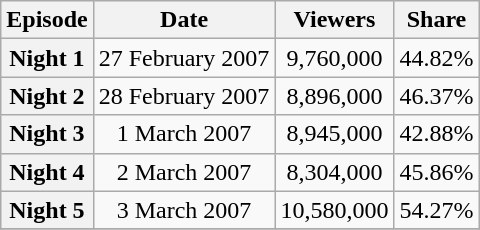<table class="wikitable plainrowheaders sortable" style="text-align:center">
<tr>
<th scope="col">Episode</th>
<th scope="col">Date</th>
<th scope="col">Viewers</th>
<th scope="col">Share</th>
</tr>
<tr>
<th scope="row">Night 1</th>
<td>27 February 2007</td>
<td>9,760,000</td>
<td>44.82%</td>
</tr>
<tr>
<th scope="row">Night 2</th>
<td>28 February 2007</td>
<td>8,896,000</td>
<td>46.37%</td>
</tr>
<tr>
<th scope="row">Night 3</th>
<td>1 March 2007</td>
<td>8,945,000</td>
<td>42.88%</td>
</tr>
<tr>
<th scope="row">Night 4</th>
<td>2 March 2007</td>
<td>8,304,000</td>
<td>45.86%</td>
</tr>
<tr>
<th scope="row">Night 5</th>
<td>3 March 2007</td>
<td>10,580,000</td>
<td>54.27%</td>
</tr>
<tr>
</tr>
</table>
